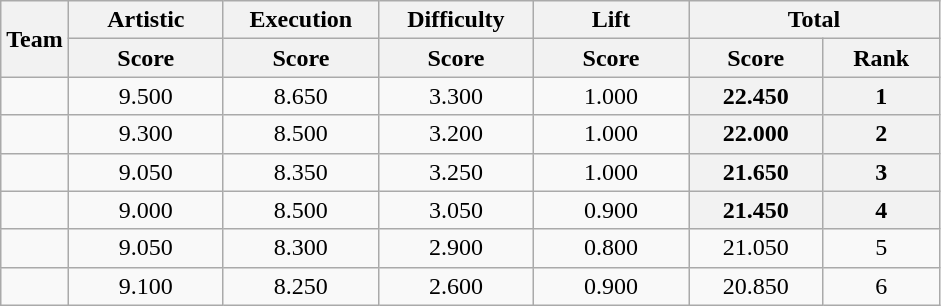<table class="wikitable" style="text-align:center">
<tr>
<th rowspan=2>Team</th>
<th style="width:6em">Artistic</th>
<th style="width:6em">Execution</th>
<th style="width:6em">Difficulty</th>
<th style="width:6em">Lift</th>
<th style="width:10em" colspan=2>Total</th>
</tr>
<tr>
<th>Score</th>
<th>Score</th>
<th>Score</th>
<th>Score</th>
<th>Score</th>
<th>Rank</th>
</tr>
<tr>
<td align="left"></td>
<td>9.500</td>
<td>8.650</td>
<td>3.300</td>
<td>1.000</td>
<th>22.450</th>
<th>1</th>
</tr>
<tr>
<td align="left"></td>
<td>9.300</td>
<td>8.500</td>
<td>3.200</td>
<td>1.000</td>
<th>22.000</th>
<th>2</th>
</tr>
<tr>
<td align="left"></td>
<td>9.050</td>
<td>8.350</td>
<td>3.250</td>
<td>1.000</td>
<th>21.650</th>
<th>3</th>
</tr>
<tr>
<td align="left"></td>
<td>9.000</td>
<td>8.500</td>
<td>3.050</td>
<td>0.900</td>
<th>21.450</th>
<th>4</th>
</tr>
<tr>
<td align="left"></td>
<td>9.050</td>
<td>8.300</td>
<td>2.900</td>
<td>0.800</td>
<td>21.050</td>
<td>5</td>
</tr>
<tr>
<td align="left"></td>
<td>9.100</td>
<td>8.250</td>
<td>2.600</td>
<td>0.900</td>
<td>20.850</td>
<td>6</td>
</tr>
</table>
